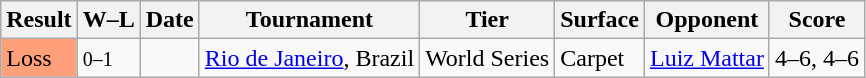<table class="sortable wikitable">
<tr>
<th>Result</th>
<th class=unsortable>W–L</th>
<th>Date</th>
<th>Tournament</th>
<th>Tier</th>
<th>Surface</th>
<th>Opponent</th>
<th class=unsortable>Score</th>
</tr>
<tr>
<td bgcolor=FFA07A>Loss</td>
<td><small>0–1</small></td>
<td><a href='#'></a></td>
<td><a href='#'>Rio de Janeiro</a>, Brazil</td>
<td>World Series</td>
<td>Carpet</td>
<td> <a href='#'>Luiz Mattar</a></td>
<td>4–6, 4–6</td>
</tr>
</table>
